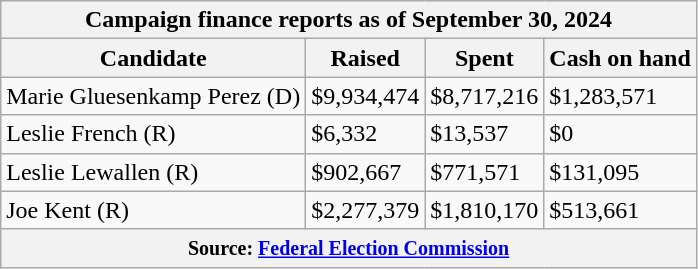<table class="wikitable sortable">
<tr>
<th colspan=4>Campaign finance reports as of September 30, 2024</th>
</tr>
<tr style="text-align:center;">
<th>Candidate</th>
<th>Raised</th>
<th>Spent</th>
<th>Cash on hand</th>
</tr>
<tr>
<td>Marie Gluesenkamp Perez (D)</td>
<td>$9,934,474</td>
<td>$8,717,216</td>
<td>$1,283,571</td>
</tr>
<tr>
<td>Leslie French (R)</td>
<td>$6,332</td>
<td>$13,537</td>
<td>$0</td>
</tr>
<tr>
<td>Leslie Lewallen (R)</td>
<td>$902,667</td>
<td>$771,571</td>
<td>$131,095</td>
</tr>
<tr>
<td>Joe Kent (R)</td>
<td>$2,277,379</td>
<td>$1,810,170</td>
<td>$513,661</td>
</tr>
<tr>
<th colspan="4"><small>Source: <a href='#'>Federal Election Commission</a></small></th>
</tr>
</table>
